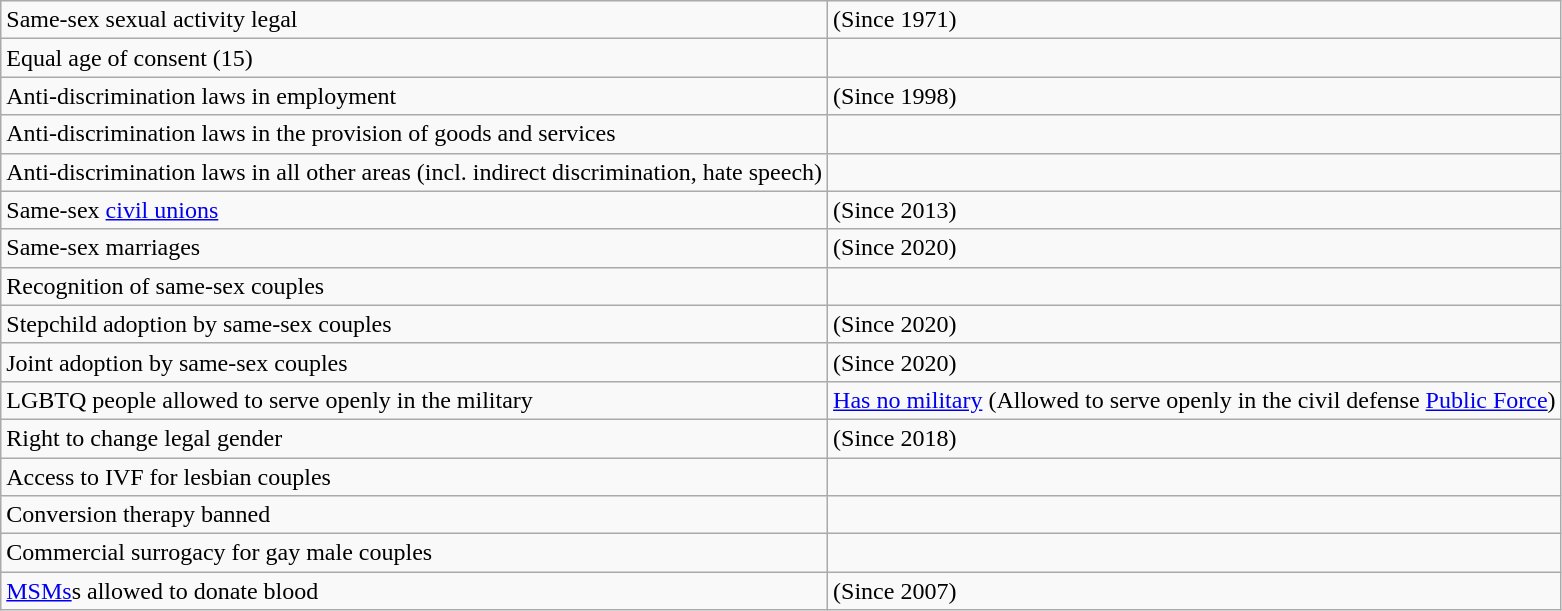<table class="wikitable">
<tr>
<td>Same-sex sexual activity legal</td>
<td> (Since 1971)</td>
</tr>
<tr>
<td>Equal age of consent (15)</td>
<td></td>
</tr>
<tr>
<td>Anti-discrimination laws in employment</td>
<td> (Since 1998)</td>
</tr>
<tr>
<td>Anti-discrimination laws in the provision of goods and services</td>
<td></td>
</tr>
<tr>
<td>Anti-discrimination laws in all other areas (incl. indirect discrimination, hate speech)</td>
<td></td>
</tr>
<tr>
<td>Same-sex <a href='#'>civil unions</a></td>
<td> (Since 2013)</td>
</tr>
<tr>
<td>Same-sex marriages</td>
<td> (Since 2020)</td>
</tr>
<tr>
<td>Recognition of same-sex couples</td>
<td></td>
</tr>
<tr>
<td>Stepchild adoption by same-sex couples</td>
<td> (Since 2020)</td>
</tr>
<tr>
<td>Joint adoption by same-sex couples</td>
<td> (Since 2020)</td>
</tr>
<tr>
<td>LGBTQ people allowed to serve openly in the military</td>
<td><a href='#'>Has no military</a> (Allowed to serve openly in the civil defense <a href='#'>Public Force</a>)</td>
</tr>
<tr>
<td>Right to change legal gender</td>
<td> (Since 2018)</td>
</tr>
<tr>
<td>Access to IVF for lesbian couples</td>
<td></td>
</tr>
<tr>
<td>Conversion therapy banned</td>
<td></td>
</tr>
<tr>
<td>Commercial surrogacy for gay male couples</td>
<td></td>
</tr>
<tr>
<td><a href='#'>MSMs</a>s allowed to donate blood</td>
<td> (Since 2007)</td>
</tr>
</table>
